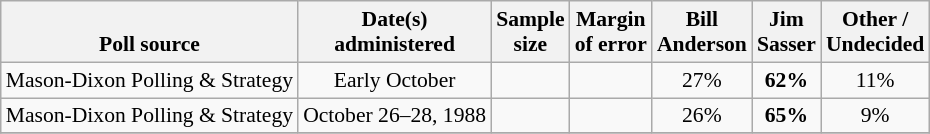<table class="wikitable sortable mw-datatable" style="font-size:90%;text-align:center;line-height:17px">
<tr valign=bottom>
<th>Poll source</th>
<th>Date(s)<br>administered</th>
<th>Sample<br>size</th>
<th>Margin<br>of error</th>
<th class="unsortable">Bill<br>Anderson<br><small></small></th>
<th class="unsortable">Jim<br>Sasser<br><small></small></th>
<th class="unsortable">Other /<br>Undecided</th>
</tr>
<tr>
<td style="text-align:left;">Mason-Dixon Polling & Strategy</td>
<td data-sort-value="2022-09-07">Early October</td>
<td></td>
<td></td>
<td>27%</td>
<td><strong>62%</strong></td>
<td>11%</td>
</tr>
<tr>
<td style="text-align:left;">Mason-Dixon Polling & Strategy</td>
<td data-sort-value="2022-09-07">October 26–28, 1988</td>
<td></td>
<td></td>
<td>26%</td>
<td><strong>65%</strong></td>
<td>9%</td>
</tr>
<tr>
</tr>
</table>
